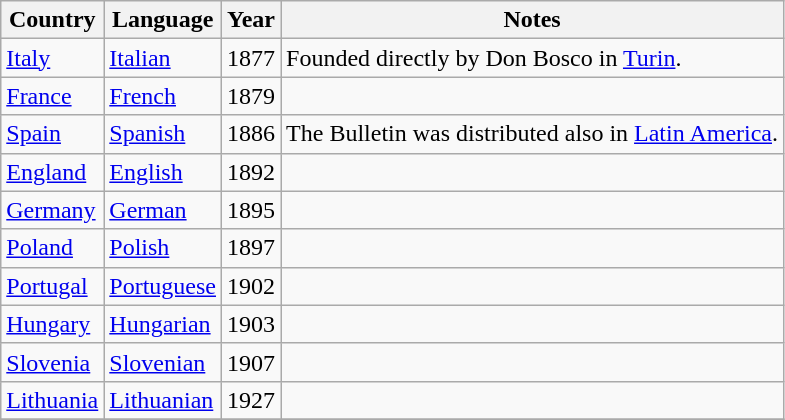<table class="wikitable sortable" style="text-align:left;">
<tr>
<th>Country</th>
<th>Language</th>
<th>Year</th>
<th>Notes</th>
</tr>
<tr>
<td> <a href='#'>Italy</a></td>
<td><a href='#'>Italian</a></td>
<td>1877</td>
<td>Founded directly by Don Bosco in <a href='#'>Turin</a>.</td>
</tr>
<tr>
<td> <a href='#'>France</a></td>
<td><a href='#'>French</a></td>
<td>1879</td>
<td></td>
</tr>
<tr>
<td> <a href='#'>Spain</a></td>
<td><a href='#'>Spanish</a></td>
<td>1886</td>
<td>The Bulletin was distributed also in <a href='#'>Latin America</a>.</td>
</tr>
<tr>
<td> <a href='#'>England</a></td>
<td><a href='#'>English</a></td>
<td>1892</td>
</tr>
<tr>
<td> <a href='#'>Germany</a></td>
<td><a href='#'>German</a></td>
<td>1895</td>
<td></td>
</tr>
<tr>
<td> <a href='#'>Poland</a></td>
<td><a href='#'>Polish</a></td>
<td>1897</td>
<td></td>
</tr>
<tr>
<td> <a href='#'>Portugal</a></td>
<td><a href='#'>Portuguese</a></td>
<td>1902</td>
<td></td>
</tr>
<tr>
<td> <a href='#'>Hungary</a></td>
<td><a href='#'>Hungarian</a></td>
<td>1903</td>
<td></td>
</tr>
<tr>
<td> <a href='#'>Slovenia</a></td>
<td><a href='#'>Slovenian</a></td>
<td>1907</td>
<td></td>
</tr>
<tr>
<td> <a href='#'>Lithuania</a></td>
<td><a href='#'>Lithuanian</a></td>
<td>1927</td>
<td></td>
</tr>
<tr>
</tr>
</table>
